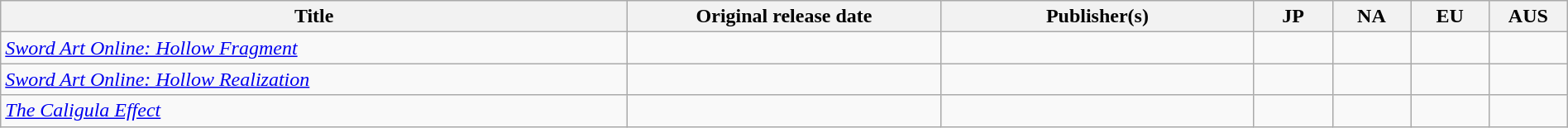<table class="wikitable sortable" style="width: 100%;">
<tr>
<th style="width:40%;">Title</th>
<th style="width:20%;">Original release date</th>
<th style="width:20%;">Publisher(s)</th>
<th style="width:5%;">JP</th>
<th style="width:5%;">NA</th>
<th style="width:5%;">EU</th>
<th style="width:5%;">AUS</th>
</tr>
<tr>
<td><em><a href='#'>Sword Art Online: Hollow Fragment</a></em></td>
<td></td>
<td></td>
<td></td>
<td></td>
<td></td>
<td></td>
</tr>
<tr>
<td><em><a href='#'>Sword Art Online: Hollow Realization</a></em></td>
<td></td>
<td></td>
<td></td>
<td></td>
<td></td>
<td></td>
</tr>
<tr>
<td><em><a href='#'>The Caligula Effect</a></em></td>
<td></td>
<td></td>
<td></td>
<td></td>
<td></td>
<td></td>
</tr>
</table>
